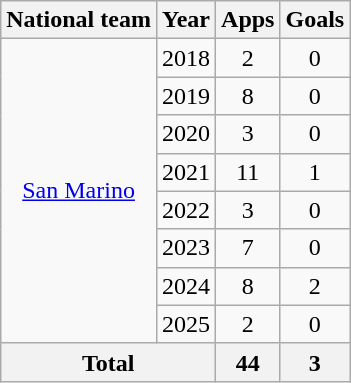<table class="wikitable" style="text-align: center;">
<tr>
<th>National team</th>
<th>Year</th>
<th>Apps</th>
<th>Goals</th>
</tr>
<tr>
<td rowspan="8"><a href='#'>San Marino</a></td>
<td>2018</td>
<td>2</td>
<td>0</td>
</tr>
<tr>
<td>2019</td>
<td>8</td>
<td>0</td>
</tr>
<tr>
<td>2020</td>
<td>3</td>
<td>0</td>
</tr>
<tr>
<td>2021</td>
<td>11</td>
<td>1</td>
</tr>
<tr>
<td>2022</td>
<td>3</td>
<td>0</td>
</tr>
<tr>
<td>2023</td>
<td>7</td>
<td>0</td>
</tr>
<tr>
<td>2024</td>
<td>8</td>
<td>2</td>
</tr>
<tr>
<td>2025</td>
<td>2</td>
<td>0</td>
</tr>
<tr>
<th colspan="2">Total</th>
<th>44</th>
<th>3</th>
</tr>
</table>
